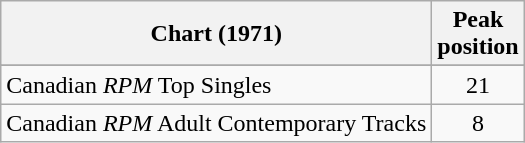<table class="wikitable sortable">
<tr>
<th>Chart (1971)</th>
<th>Peak<br>position</th>
</tr>
<tr>
</tr>
<tr>
</tr>
<tr>
<td>Canadian <em>RPM</em> Top Singles</td>
<td align="center">21</td>
</tr>
<tr>
<td>Canadian <em>RPM</em> Adult Contemporary Tracks</td>
<td align="center">8</td>
</tr>
</table>
